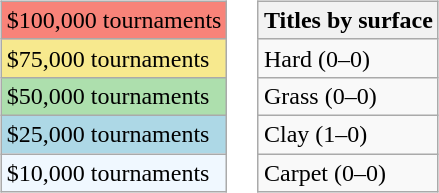<table>
<tr valign=top>
<td><br><table class=wikitable>
<tr bgcolor=#F88379>
<td>$100,000 tournaments</td>
</tr>
<tr bgcolor=#F7E98E>
<td>$75,000 tournaments</td>
</tr>
<tr bgcolor=#ADDFAD>
<td>$50,000 tournaments</td>
</tr>
<tr bgcolor=lightblue>
<td>$25,000 tournaments</td>
</tr>
<tr bgcolor=#f0f8ff>
<td>$10,000 tournaments</td>
</tr>
</table>
</td>
<td><br><table class=wikitable>
<tr>
<th>Titles by surface</th>
</tr>
<tr>
<td>Hard (0–0)</td>
</tr>
<tr>
<td>Grass (0–0)</td>
</tr>
<tr>
<td>Clay (1–0)</td>
</tr>
<tr>
<td>Carpet (0–0)</td>
</tr>
</table>
</td>
</tr>
</table>
